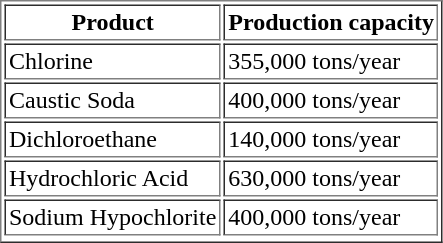<table border="1" cellpadding="2">
<tr>
<th>Product</th>
<th>Production capacity</th>
</tr>
<tr>
<td>Chlorine</td>
<td>355,000 tons/year</td>
</tr>
<tr>
<td>Caustic Soda</td>
<td>400,000 tons/year</td>
</tr>
<tr>
<td>Dichloroethane</td>
<td>140,000 tons/year</td>
</tr>
<tr>
<td>Hydrochloric Acid</td>
<td>630,000 tons/year</td>
</tr>
<tr>
<td>Sodium Hypochlorite</td>
<td>400,000 tons/year</td>
</tr>
<tr>
</tr>
</table>
